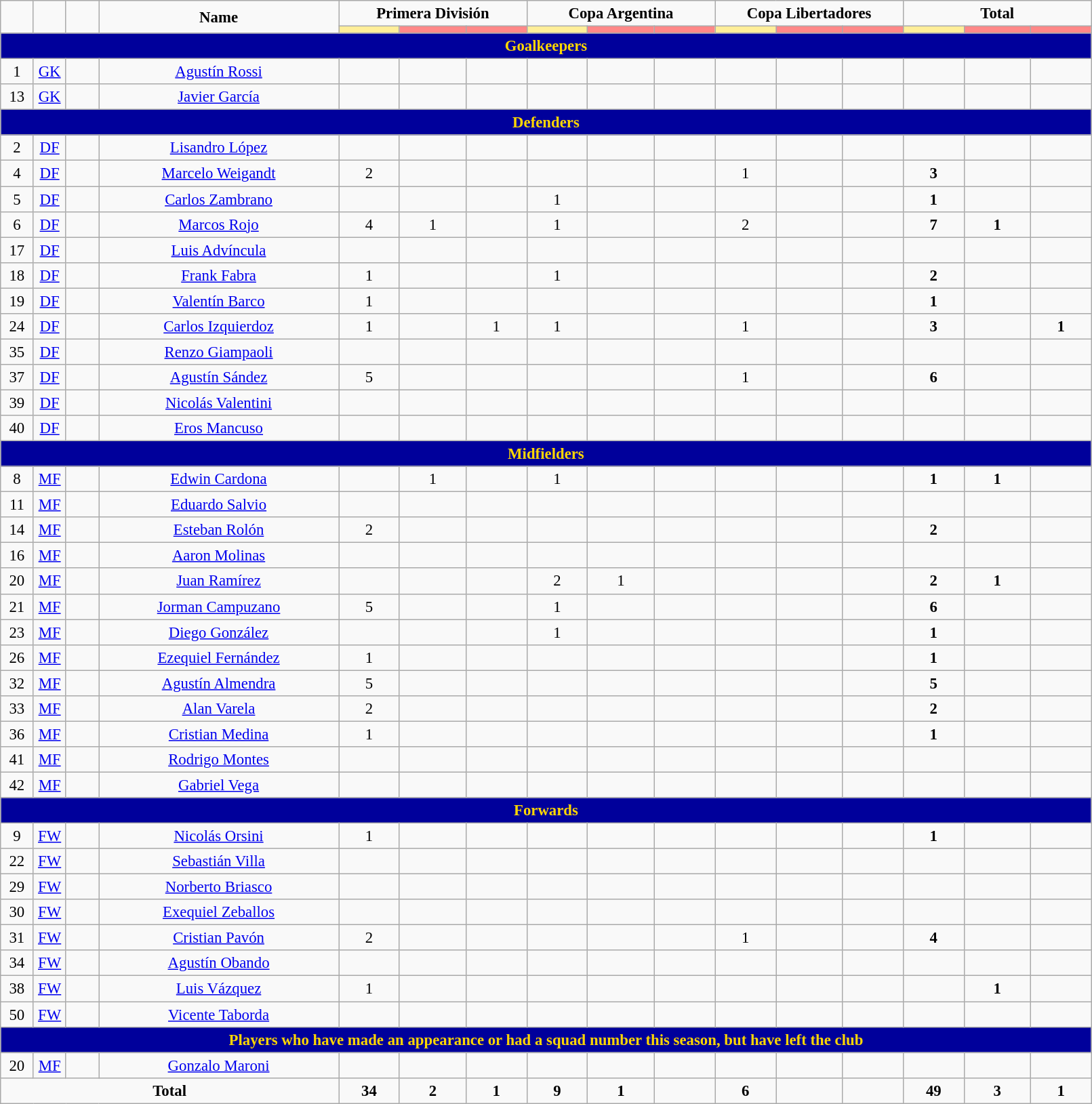<table class="wikitable" style="font-size: 95%; text-align: center;">
<tr>
<td rowspan="2"  style="width:3%; text-align:center;"><strong></strong></td>
<td rowspan="2"  style="width:3%; text-align:center;"><strong></strong></td>
<td rowspan="2"  style="width:3%; text-align:center;"><strong></strong></td>
<td rowspan="2"  style="width:22%; text-align:center;"><strong>Name</strong></td>
<td colspan="3" style="text-align:center;"><strong>Primera División</strong></td>
<td colspan="3" style="text-align:center;"><strong>Copa Argentina</strong></td>
<td colspan="3" style="text-align:center;"><strong>Copa Libertadores</strong></td>
<td colspan="3" style="text-align:center;"><strong>Total</strong></td>
</tr>
<tr>
<th style="width:25px; background:#fe9;"></th>
<th style="width:28px; background:#ff8888;"></th>
<th style="width:25px; background:#ff8888;"></th>
<th style="width:25px; background:#fe9;"></th>
<th style="width:28px; background:#ff8888;"></th>
<th style="width:25px; background:#ff8888;"></th>
<th style="width:25px; background:#fe9;"></th>
<th style="width:28px; background:#ff8888;"></th>
<th style="width:25px; background:#ff8888;"></th>
<th style="width:25px; background:#fe9;"></th>
<th style="width:28px; background:#ff8888;"></th>
<th style="width:25px; background:#ff8888;"></th>
</tr>
<tr>
<th colspan="19" style="background:#00009B; color:gold; text-align:center">Goalkeepers</th>
</tr>
<tr>
<td>1</td>
<td><a href='#'>GK</a></td>
<td></td>
<td><a href='#'>Agustín Rossi</a></td>
<td></td>
<td></td>
<td></td>
<td></td>
<td></td>
<td></td>
<td></td>
<td></td>
<td></td>
<td><strong> </strong></td>
<td><strong> </strong></td>
<td><strong> </strong></td>
</tr>
<tr>
<td>13</td>
<td><a href='#'>GK</a></td>
<td></td>
<td><a href='#'>Javier García</a></td>
<td></td>
<td></td>
<td></td>
<td></td>
<td></td>
<td></td>
<td></td>
<td></td>
<td></td>
<td><strong> </strong></td>
<td><strong> </strong></td>
<td><strong> </strong></td>
</tr>
<tr>
<th colspan="19" style="background:#00009B; color:gold; text-align:center">Defenders</th>
</tr>
<tr>
<td>2</td>
<td><a href='#'>DF</a></td>
<td></td>
<td><a href='#'>Lisandro López</a></td>
<td></td>
<td></td>
<td></td>
<td></td>
<td></td>
<td></td>
<td></td>
<td></td>
<td></td>
<td><strong> </strong></td>
<td><strong> </strong></td>
<td><strong> </strong></td>
</tr>
<tr>
<td>4</td>
<td><a href='#'>DF</a></td>
<td></td>
<td><a href='#'>Marcelo Weigandt</a></td>
<td>2</td>
<td></td>
<td></td>
<td></td>
<td></td>
<td></td>
<td>1</td>
<td></td>
<td></td>
<td><strong>3</strong></td>
<td><strong> </strong></td>
<td><strong> </strong></td>
</tr>
<tr>
<td>5</td>
<td><a href='#'>DF</a></td>
<td></td>
<td><a href='#'>Carlos Zambrano</a></td>
<td></td>
<td></td>
<td></td>
<td>1</td>
<td></td>
<td></td>
<td></td>
<td></td>
<td></td>
<td><strong>1</strong></td>
<td><strong> </strong></td>
<td><strong> </strong></td>
</tr>
<tr>
<td>6</td>
<td><a href='#'>DF</a></td>
<td></td>
<td><a href='#'>Marcos Rojo</a></td>
<td>4</td>
<td>1</td>
<td></td>
<td>1</td>
<td></td>
<td></td>
<td>2</td>
<td></td>
<td></td>
<td><strong>7</strong></td>
<td><strong>1</strong></td>
<td><strong> </strong></td>
</tr>
<tr>
<td>17</td>
<td><a href='#'>DF</a></td>
<td></td>
<td><a href='#'>Luis Advíncula</a></td>
<td></td>
<td></td>
<td></td>
<td></td>
<td></td>
<td></td>
<td></td>
<td></td>
<td></td>
<td><strong> </strong></td>
<td><strong> </strong></td>
<td><strong> </strong></td>
</tr>
<tr>
<td>18</td>
<td><a href='#'>DF</a></td>
<td></td>
<td><a href='#'>Frank Fabra</a></td>
<td>1</td>
<td></td>
<td></td>
<td>1</td>
<td></td>
<td></td>
<td></td>
<td></td>
<td></td>
<td><strong>2</strong></td>
<td><strong> </strong></td>
<td><strong> </strong></td>
</tr>
<tr>
<td>19</td>
<td><a href='#'>DF</a></td>
<td></td>
<td><a href='#'>Valentín Barco</a></td>
<td>1</td>
<td></td>
<td></td>
<td></td>
<td></td>
<td></td>
<td></td>
<td></td>
<td></td>
<td><strong>1</strong></td>
<td><strong> </strong></td>
<td><strong> </strong></td>
</tr>
<tr>
<td>24</td>
<td><a href='#'>DF</a></td>
<td></td>
<td><a href='#'>Carlos Izquierdoz</a></td>
<td>1</td>
<td></td>
<td>1</td>
<td>1</td>
<td></td>
<td></td>
<td>1</td>
<td></td>
<td></td>
<td><strong>3</strong></td>
<td><strong> </strong></td>
<td><strong>1</strong></td>
</tr>
<tr>
<td>35</td>
<td><a href='#'>DF</a></td>
<td></td>
<td><a href='#'>Renzo Giampaoli</a></td>
<td></td>
<td></td>
<td></td>
<td></td>
<td></td>
<td></td>
<td></td>
<td></td>
<td></td>
<td><strong> </strong></td>
<td><strong> </strong></td>
<td><strong> </strong></td>
</tr>
<tr>
<td>37</td>
<td><a href='#'>DF</a></td>
<td></td>
<td><a href='#'>Agustín Sández</a></td>
<td>5</td>
<td></td>
<td></td>
<td></td>
<td></td>
<td></td>
<td>1</td>
<td></td>
<td></td>
<td><strong>6</strong></td>
<td><strong> </strong></td>
<td><strong> </strong></td>
</tr>
<tr>
<td>39</td>
<td><a href='#'>DF</a></td>
<td></td>
<td><a href='#'>Nicolás Valentini</a></td>
<td></td>
<td></td>
<td></td>
<td></td>
<td></td>
<td></td>
<td></td>
<td></td>
<td></td>
<td><strong> </strong></td>
<td><strong> </strong></td>
<td><strong> </strong></td>
</tr>
<tr>
<td>40</td>
<td><a href='#'>DF</a></td>
<td></td>
<td><a href='#'>Eros Mancuso</a></td>
<td></td>
<td></td>
<td></td>
<td></td>
<td></td>
<td></td>
<td></td>
<td></td>
<td></td>
<td><strong> </strong></td>
<td><strong> </strong></td>
<td><strong> </strong></td>
</tr>
<tr>
<th colspan="19" style="background:#00009B; color:gold; text-align:center">Midfielders</th>
</tr>
<tr>
<td>8</td>
<td><a href='#'>MF</a></td>
<td></td>
<td><a href='#'>Edwin Cardona</a></td>
<td></td>
<td>1</td>
<td></td>
<td>1</td>
<td></td>
<td></td>
<td></td>
<td></td>
<td></td>
<td><strong>1</strong></td>
<td><strong>1</strong></td>
<td><strong> </strong></td>
</tr>
<tr>
<td>11</td>
<td><a href='#'>MF</a></td>
<td></td>
<td><a href='#'>Eduardo Salvio</a></td>
<td></td>
<td></td>
<td></td>
<td></td>
<td></td>
<td></td>
<td></td>
<td></td>
<td></td>
<td><strong> </strong></td>
<td><strong> </strong></td>
<td><strong> </strong></td>
</tr>
<tr>
<td>14</td>
<td><a href='#'>MF</a></td>
<td></td>
<td><a href='#'>Esteban Rolón</a></td>
<td>2</td>
<td></td>
<td></td>
<td></td>
<td></td>
<td></td>
<td></td>
<td></td>
<td></td>
<td><strong>2</strong></td>
<td><strong> </strong></td>
<td><strong> </strong></td>
</tr>
<tr>
<td>16</td>
<td><a href='#'>MF</a></td>
<td></td>
<td><a href='#'>Aaron Molinas</a></td>
<td></td>
<td></td>
<td></td>
<td></td>
<td></td>
<td></td>
<td></td>
<td></td>
<td></td>
<td><strong> </strong></td>
<td><strong> </strong></td>
<td><strong> </strong></td>
</tr>
<tr>
<td>20</td>
<td><a href='#'>MF</a></td>
<td></td>
<td><a href='#'>Juan Ramírez</a></td>
<td></td>
<td></td>
<td></td>
<td>2</td>
<td>1</td>
<td></td>
<td></td>
<td></td>
<td></td>
<td><strong>2</strong></td>
<td><strong>1</strong></td>
<td><strong> </strong></td>
</tr>
<tr>
<td>21</td>
<td><a href='#'>MF</a></td>
<td></td>
<td><a href='#'>Jorman Campuzano</a></td>
<td>5</td>
<td></td>
<td></td>
<td>1</td>
<td></td>
<td></td>
<td></td>
<td></td>
<td></td>
<td><strong>6</strong></td>
<td><strong> </strong></td>
<td><strong> </strong></td>
</tr>
<tr>
<td>23</td>
<td><a href='#'>MF</a></td>
<td></td>
<td><a href='#'>Diego González</a></td>
<td></td>
<td></td>
<td></td>
<td>1</td>
<td></td>
<td></td>
<td></td>
<td></td>
<td></td>
<td><strong>1</strong></td>
<td><strong> </strong></td>
<td><strong> </strong></td>
</tr>
<tr>
<td>26</td>
<td><a href='#'>MF</a></td>
<td></td>
<td><a href='#'>Ezequiel Fernández</a></td>
<td>1</td>
<td></td>
<td></td>
<td></td>
<td></td>
<td></td>
<td></td>
<td></td>
<td></td>
<td><strong>1</strong></td>
<td><strong> </strong></td>
<td><strong> </strong></td>
</tr>
<tr>
<td>32</td>
<td><a href='#'>MF</a></td>
<td></td>
<td><a href='#'>Agustín Almendra</a></td>
<td>5</td>
<td></td>
<td></td>
<td></td>
<td></td>
<td></td>
<td></td>
<td></td>
<td></td>
<td><strong>5</strong></td>
<td><strong> </strong></td>
<td><strong> </strong></td>
</tr>
<tr>
<td>33</td>
<td><a href='#'>MF</a></td>
<td></td>
<td><a href='#'>Alan Varela</a></td>
<td>2</td>
<td></td>
<td></td>
<td></td>
<td></td>
<td></td>
<td></td>
<td></td>
<td></td>
<td><strong>2</strong></td>
<td><strong> </strong></td>
<td><strong> </strong></td>
</tr>
<tr>
<td>36</td>
<td><a href='#'>MF</a></td>
<td></td>
<td><a href='#'>Cristian Medina</a></td>
<td>1</td>
<td></td>
<td></td>
<td></td>
<td></td>
<td></td>
<td></td>
<td></td>
<td></td>
<td><strong>1</strong></td>
<td><strong> </strong></td>
<td><strong> </strong></td>
</tr>
<tr>
<td>41</td>
<td><a href='#'>MF</a></td>
<td></td>
<td><a href='#'>Rodrigo Montes</a></td>
<td></td>
<td></td>
<td></td>
<td></td>
<td></td>
<td></td>
<td></td>
<td></td>
<td></td>
<td><strong> </strong></td>
<td><strong> </strong></td>
<td><strong> </strong></td>
</tr>
<tr>
<td>42</td>
<td><a href='#'>MF</a></td>
<td></td>
<td><a href='#'>Gabriel Vega</a></td>
<td></td>
<td></td>
<td></td>
<td></td>
<td></td>
<td></td>
<td></td>
<td></td>
<td></td>
<td><strong> </strong></td>
<td><strong> </strong></td>
<td><strong> </strong></td>
</tr>
<tr>
<th colspan="19" style="background:#00009B; color:gold; text-align:center">Forwards</th>
</tr>
<tr>
<td>9</td>
<td><a href='#'>FW</a></td>
<td></td>
<td><a href='#'>Nicolás Orsini</a></td>
<td>1</td>
<td></td>
<td></td>
<td></td>
<td></td>
<td></td>
<td></td>
<td></td>
<td></td>
<td><strong>1</strong></td>
<td><strong> </strong></td>
<td><strong> </strong></td>
</tr>
<tr>
<td>22</td>
<td><a href='#'>FW</a></td>
<td></td>
<td><a href='#'>Sebastián Villa</a></td>
<td></td>
<td></td>
<td></td>
<td></td>
<td></td>
<td></td>
<td></td>
<td></td>
<td></td>
<td><strong> </strong></td>
<td><strong> </strong></td>
<td><strong> </strong></td>
</tr>
<tr>
<td>29</td>
<td><a href='#'>FW</a></td>
<td></td>
<td><a href='#'>Norberto Briasco</a></td>
<td></td>
<td></td>
<td></td>
<td></td>
<td></td>
<td></td>
<td></td>
<td></td>
<td></td>
<td><strong> </strong></td>
<td><strong> </strong></td>
<td><strong> </strong></td>
</tr>
<tr>
<td>30</td>
<td><a href='#'>FW</a></td>
<td></td>
<td><a href='#'>Exequiel Zeballos</a></td>
<td></td>
<td></td>
<td></td>
<td></td>
<td></td>
<td></td>
<td></td>
<td></td>
<td></td>
<td><strong> </strong></td>
<td><strong> </strong></td>
<td><strong> </strong></td>
</tr>
<tr>
<td>31</td>
<td><a href='#'>FW</a></td>
<td></td>
<td><a href='#'>Cristian Pavón</a></td>
<td>2</td>
<td></td>
<td></td>
<td></td>
<td></td>
<td></td>
<td>1</td>
<td></td>
<td></td>
<td><strong>4</strong></td>
<td><strong> </strong></td>
<td><strong> </strong></td>
</tr>
<tr>
<td>34</td>
<td><a href='#'>FW</a></td>
<td></td>
<td><a href='#'>Agustín Obando</a></td>
<td></td>
<td></td>
<td></td>
<td></td>
<td></td>
<td></td>
<td></td>
<td></td>
<td></td>
<td><strong> </strong></td>
<td><strong> </strong></td>
<td><strong> </strong></td>
</tr>
<tr>
<td>38</td>
<td><a href='#'>FW</a></td>
<td></td>
<td><a href='#'>Luis Vázquez</a></td>
<td>1</td>
<td></td>
<td></td>
<td></td>
<td></td>
<td></td>
<td></td>
<td></td>
<td></td>
<td><strong> </strong></td>
<td><strong>1</strong></td>
<td><strong> </strong></td>
</tr>
<tr>
<td>50</td>
<td><a href='#'>FW</a></td>
<td></td>
<td><a href='#'>Vicente Taborda</a></td>
<td></td>
<td></td>
<td></td>
<td></td>
<td></td>
<td></td>
<td></td>
<td></td>
<td></td>
<td><strong> </strong></td>
<td><strong> </strong></td>
<td><strong> </strong></td>
</tr>
<tr>
<th colspan="19" style="background:#00009B; color:gold; text-align:center">Players who have made an appearance or had a squad number this season, but have left the club</th>
</tr>
<tr>
<td>20</td>
<td><a href='#'>MF</a></td>
<td></td>
<td><a href='#'>Gonzalo Maroni</a></td>
<td></td>
<td></td>
<td></td>
<td></td>
<td></td>
<td></td>
<td></td>
<td></td>
<td></td>
<td><strong> </strong></td>
<td><strong> </strong></td>
<td><strong> </strong></td>
</tr>
<tr>
<td colspan=4><strong>Total</strong></td>
<td><strong>34</strong></td>
<td><strong>2</strong></td>
<td><strong>1</strong></td>
<td><strong>9</strong></td>
<td><strong>1</strong></td>
<td><strong> </strong></td>
<td><strong>6</strong></td>
<td><strong> </strong></td>
<td><strong> </strong></td>
<td><strong>49</strong></td>
<td><strong>3</strong></td>
<td><strong>1</strong></td>
</tr>
</table>
